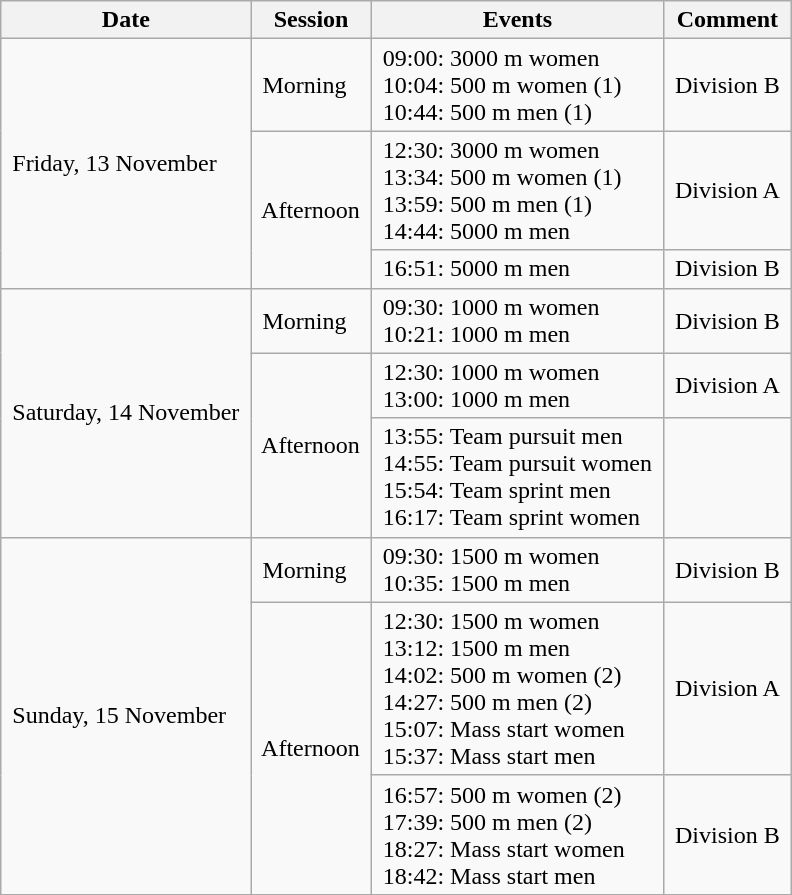<table class="wikitable" border="1">
<tr>
<th> Date </th>
<th> Session </th>
<th> Events </th>
<th> Comment </th>
</tr>
<tr>
<td rowspan=3> Friday, 13 November </td>
<td> Morning </td>
<td> 09:00: 3000 m women <br> 10:04: 500 m women (1) <br> 10:44: 500 m men (1) </td>
<td> Division B </td>
</tr>
<tr>
<td rowspan=2> Afternoon </td>
<td> 12:30: 3000 m women <br> 13:34: 500 m women (1) <br> 13:59: 500 m men (1) <br> 14:44: 5000 m men </td>
<td> Division A </td>
</tr>
<tr>
<td> 16:51: 5000 m men </td>
<td> Division B </td>
</tr>
<tr>
<td rowspan=3> Saturday, 14 November </td>
<td> Morning </td>
<td> 09:30: 1000 m women <br> 10:21: 1000 m men </td>
<td> Division B </td>
</tr>
<tr>
<td rowspan=2> Afternoon </td>
<td> 12:30: 1000 m women <br> 13:00: 1000 m men </td>
<td> Division A </td>
</tr>
<tr>
<td> 13:55: Team pursuit men <br> 14:55: Team pursuit women <br> 15:54: Team sprint men <br> 16:17: Team sprint women </td>
<td></td>
</tr>
<tr>
<td rowspan=3> Sunday, 15 November </td>
<td> Morning </td>
<td> 09:30: 1500 m women <br> 10:35: 1500 m men </td>
<td> Division B </td>
</tr>
<tr>
<td rowspan=2> Afternoon </td>
<td> 12:30: 1500 m women <br> 13:12: 1500 m men <br> 14:02: 500 m women (2) <br> 14:27: 500 m men (2) <br> 15:07: Mass start women <br> 15:37: Mass start men </td>
<td> Division A </td>
</tr>
<tr>
<td> 16:57: 500 m women (2) <br> 17:39: 500 m men (2) <br> 18:27: Mass start women <br> 18:42: Mass start men </td>
<td> Division B </td>
</tr>
</table>
